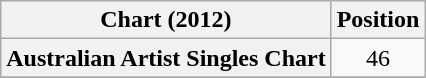<table class="wikitable plainrowheaders">
<tr>
<th scope="col">Chart (2012)</th>
<th scope="col">Position</th>
</tr>
<tr>
<th scope="row">Australian Artist Singles Chart</th>
<td style="text-align:center;">46</td>
</tr>
<tr>
</tr>
</table>
